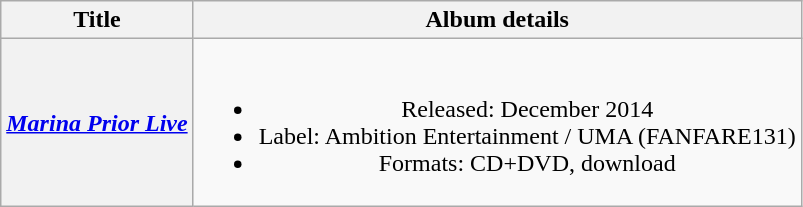<table class="wikitable plainrowheaders" style="text-align:center;" border="1">
<tr>
<th scope="col">Title</th>
<th scope="col">Album details</th>
</tr>
<tr>
<th scope="row"><em><a href='#'>Marina Prior Live</a></em></th>
<td><br><ul><li>Released: December 2014</li><li>Label: Ambition Entertainment / UMA (FANFARE131)</li><li>Formats: CD+DVD, download</li></ul></td>
</tr>
</table>
